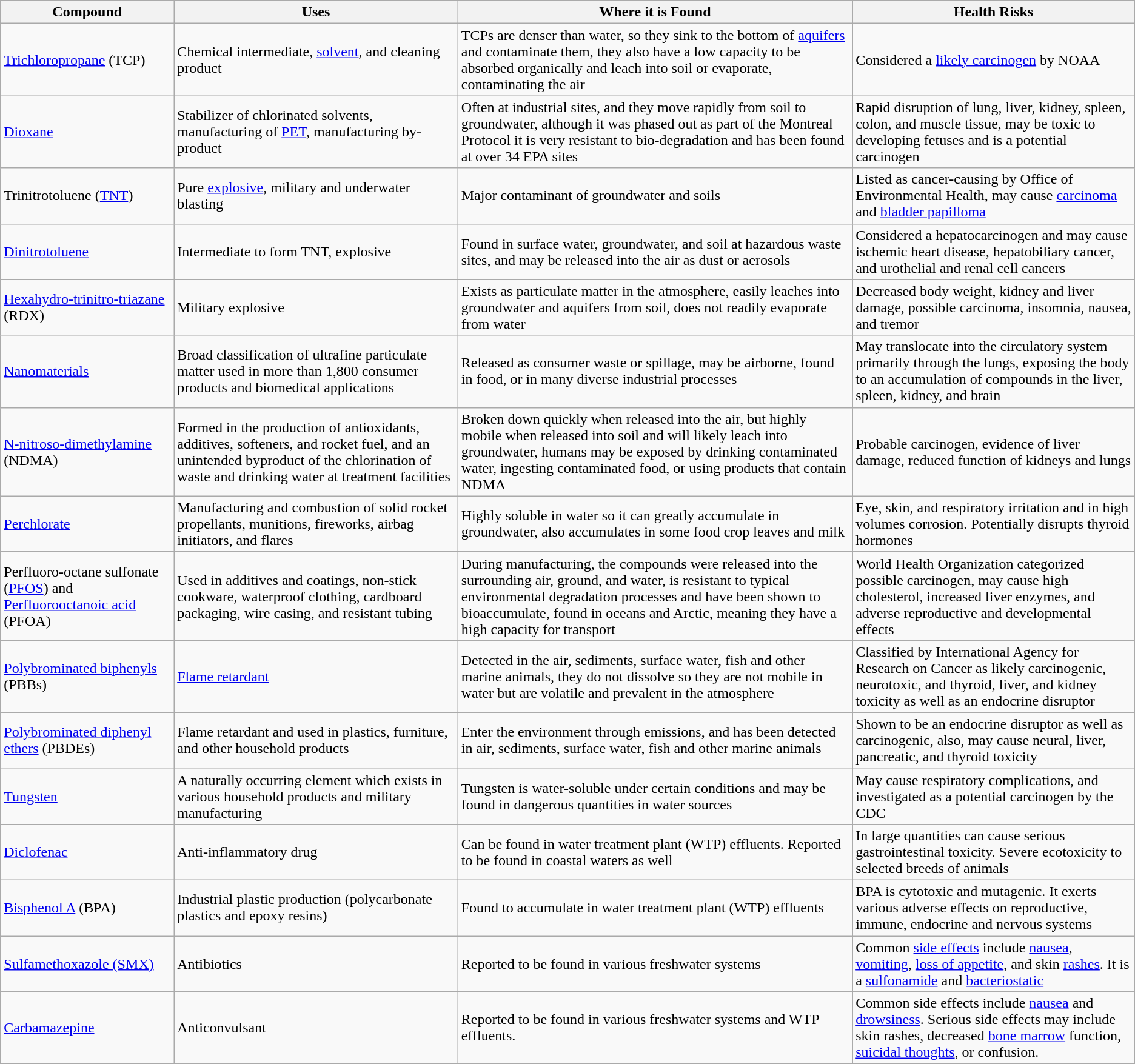<table class="wikitable">
<tr>
<th>Compound</th>
<th>Uses</th>
<th>Where it is Found</th>
<th>Health Risks</th>
</tr>
<tr>
<td><a href='#'>Trichloropropane</a> (TCP)</td>
<td>Chemical intermediate, <a href='#'>solvent</a>, and cleaning product</td>
<td>TCPs are denser than water, so they sink to the bottom of <a href='#'>aquifers</a> and contaminate them, they also have a low capacity to be absorbed organically and leach into soil or evaporate, contaminating the air</td>
<td>Considered a <a href='#'>likely carcinogen</a> by NOAA</td>
</tr>
<tr>
<td><a href='#'>Dioxane</a></td>
<td>Stabilizer of chlorinated solvents, manufacturing of <a href='#'>PET</a>, manufacturing by-product</td>
<td>Often at industrial sites, and they move rapidly from soil to groundwater, although it was phased out as part of the Montreal Protocol it is very resistant to bio-degradation and has been found at over 34 EPA sites</td>
<td>Rapid disruption of lung, liver, kidney, spleen, colon, and muscle tissue, may be toxic to developing fetuses and is a potential carcinogen</td>
</tr>
<tr>
<td>Trinitrotoluene (<a href='#'>TNT</a>)</td>
<td>Pure <a href='#'>explosive</a>, military and underwater blasting</td>
<td>Major contaminant of groundwater and soils</td>
<td>Listed as cancer-causing by Office of Environmental Health, may cause <a href='#'>carcinoma</a> and <a href='#'>bladder papilloma</a></td>
</tr>
<tr>
<td><a href='#'>Dinitrotoluene</a></td>
<td>Intermediate to form TNT, explosive</td>
<td>Found in surface water, groundwater, and soil at hazardous waste sites, and may be released into the air as dust or aerosols</td>
<td>Considered a hepatocarcinogen and may cause ischemic heart disease, hepatobiliary cancer, and urothelial and renal cell cancers</td>
</tr>
<tr>
<td><a href='#'>Hexahydro-trinitro-triazane</a> (RDX)</td>
<td>Military explosive</td>
<td>Exists as particulate matter in the atmosphere, easily leaches into groundwater and aquifers from soil, does not readily evaporate from water</td>
<td>Decreased body weight, kidney and liver damage, possible carcinoma, insomnia, nausea, and tremor</td>
</tr>
<tr>
<td><a href='#'>Nanomaterials</a></td>
<td>Broad classification of ultrafine particulate matter used in more than 1,800 consumer products and biomedical applications</td>
<td>Released as consumer waste or spillage, may be airborne, found in food, or in many diverse industrial processes</td>
<td>May translocate into the circulatory system primarily through the lungs, exposing the body to an accumulation of compounds in the liver, spleen, kidney, and brain</td>
</tr>
<tr>
<td><a href='#'>N-nitroso-dimethylamine</a> (NDMA)</td>
<td>Formed in the production of antioxidants, additives, softeners, and rocket fuel, and an unintended byproduct of the chlorination of waste and drinking water at treatment facilities</td>
<td>Broken down quickly when released into the air, but highly mobile when released into soil and will likely leach into groundwater, humans may be exposed by drinking contaminated water, ingesting contaminated food, or using products that contain NDMA</td>
<td>Probable carcinogen, evidence of liver damage, reduced function of kidneys and lungs</td>
</tr>
<tr>
<td><a href='#'>Perchlorate</a></td>
<td>Manufacturing and combustion of solid rocket propellants, munitions, fireworks, airbag initiators, and flares</td>
<td>Highly soluble in water so it can greatly accumulate in groundwater, also accumulates in some food crop leaves and milk</td>
<td>Eye, skin, and respiratory irritation and in high volumes corrosion. Potentially disrupts thyroid hormones</td>
</tr>
<tr>
<td>Perfluoro-octane sulfonate (<a href='#'>PFOS</a>) and <a href='#'>Perfluorooctanoic acid</a> (PFOA)</td>
<td>Used in additives and coatings, non-stick cookware, waterproof clothing, cardboard packaging, wire casing, and resistant tubing</td>
<td>During manufacturing, the compounds were released into the surrounding air, ground, and water, is resistant to typical environmental degradation processes and have been shown to bioaccumulate, found in oceans and Arctic, meaning they have a high capacity for transport</td>
<td>World Health Organization categorized possible carcinogen, may cause high cholesterol, increased liver enzymes, and adverse reproductive and developmental effects</td>
</tr>
<tr>
<td><a href='#'>Polybrominated biphenyls</a> (PBBs)</td>
<td><a href='#'>Flame retardant</a></td>
<td>Detected in the air, sediments, surface water, fish and other marine animals, they do not dissolve so they are not mobile in water but are volatile and prevalent in the atmosphere</td>
<td>Classified by International Agency for Research on Cancer as likely carcinogenic, neurotoxic, and thyroid, liver, and kidney toxicity as well as an endocrine disruptor</td>
</tr>
<tr>
<td><a href='#'>Polybrominated diphenyl ethers</a> (PBDEs)</td>
<td>Flame retardant and used in plastics, furniture, and other household products</td>
<td>Enter the environment through emissions, and has been detected in air, sediments, surface water, fish and other marine animals</td>
<td>Shown to be an endocrine disruptor as well as carcinogenic, also, may cause neural, liver, pancreatic, and thyroid toxicity</td>
</tr>
<tr>
<td><a href='#'>Tungsten</a></td>
<td>A naturally occurring element which exists in various household products and military manufacturing</td>
<td>Tungsten is water-soluble under certain conditions and may be found in dangerous quantities in water sources</td>
<td>May cause respiratory complications, and investigated as a potential carcinogen by the CDC</td>
</tr>
<tr>
<td><a href='#'>Diclofenac</a></td>
<td>Anti-inflammatory drug</td>
<td>Can be found in water treatment plant (WTP) effluents. Reported to be found in coastal waters as well</td>
<td>In large quantities can cause serious gastrointestinal toxicity. Severe ecotoxicity to selected breeds of animals</td>
</tr>
<tr>
<td><a href='#'>Bisphenol A</a> (BPA)</td>
<td>Industrial plastic production (polycarbonate plastics and epoxy resins)</td>
<td>Found to accumulate in water treatment plant (WTP) effluents</td>
<td>BPA is cytotoxic and mutagenic.  It exerts various adverse effects on reproductive, immune, endocrine and nervous systems</td>
</tr>
<tr>
<td><a href='#'>Sulfamethoxazole (SMX)</a></td>
<td>Antibiotics</td>
<td>Reported to be found in various freshwater systems</td>
<td>Common <a href='#'>side effects</a> include <a href='#'>nausea</a>, <a href='#'>vomiting</a>, <a href='#'>loss of appetite</a>, and skin <a href='#'>rashes</a>. It is a <a href='#'>sulfonamide</a> and <a href='#'>bacteriostatic</a></td>
</tr>
<tr>
<td><a href='#'>Carbamazepine</a></td>
<td>Anticonvulsant</td>
<td>Reported to be found in various freshwater systems and WTP effluents.</td>
<td>Common side effects include <a href='#'>nausea</a> and <a href='#'>drowsiness</a>. Serious side effects may include skin rashes, decreased <a href='#'>bone marrow</a> function, <a href='#'>suicidal thoughts</a>, or confusion.</td>
</tr>
</table>
